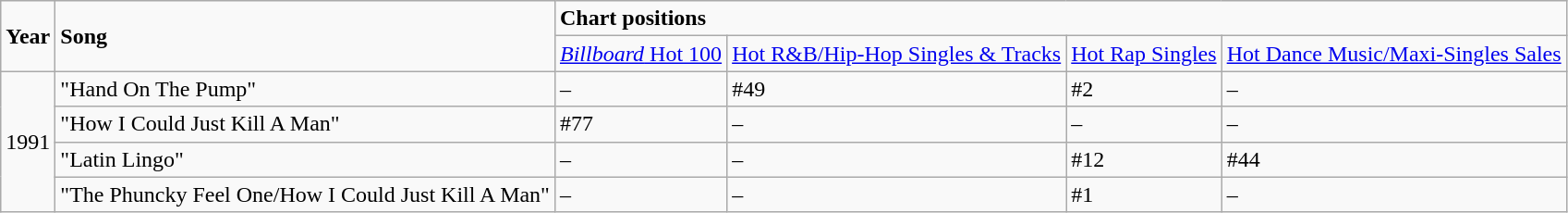<table class="wikitable">
<tr>
<td rowspan="2"><strong>Year</strong></td>
<td rowspan="2"><strong>Song</strong></td>
<td colspan="4"><strong>Chart positions</strong></td>
</tr>
<tr>
<td><a href='#'><em>Billboard</em> Hot 100</a></td>
<td><a href='#'>Hot R&B/Hip-Hop Singles & Tracks</a></td>
<td><a href='#'>Hot Rap Singles</a></td>
<td><a href='#'>Hot Dance Music/Maxi-Singles Sales</a></td>
</tr>
<tr>
<td rowspan="4">1991</td>
<td>"Hand On The Pump"</td>
<td>–</td>
<td>#49</td>
<td>#2</td>
<td>–</td>
</tr>
<tr>
<td>"How I Could Just Kill A Man"</td>
<td>#77</td>
<td>–</td>
<td>–</td>
<td>–</td>
</tr>
<tr>
<td>"Latin Lingo"</td>
<td>–</td>
<td>–</td>
<td>#12</td>
<td>#44</td>
</tr>
<tr>
<td>"The Phuncky Feel One/How I Could Just Kill A Man"</td>
<td>–</td>
<td>–</td>
<td>#1</td>
<td>–</td>
</tr>
</table>
